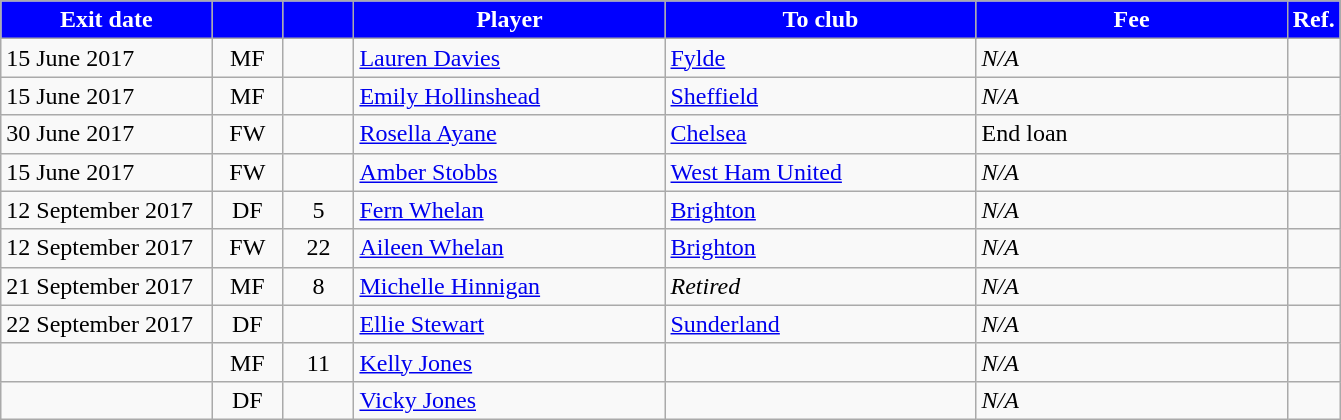<table class="wikitable sortable">
<tr>
<th style="background:#00f; color:white;width:100pt">Exit date</th>
<th style="background:#00f; color:white;width:30pt"></th>
<th style="background:#00f; color:white;width:30pt"></th>
<th style="background:#00f; color:white;width:150pt">Player</th>
<th style="background:#00f; color:white;width:150pt">To club</th>
<th style="background:#00f; color:white;width:150pt">Fee</th>
<th style="background:#00f; color:white;width:30p">Ref.</th>
</tr>
<tr>
<td>15 June 2017</td>
<td style="text-align:center;">MF</td>
<td style="text-align:center;"></td>
<td style="text-align:left;"> <a href='#'>Lauren Davies</a></td>
<td style="text-align:left;"> <a href='#'>Fylde</a></td>
<td><em>N/A</em></td>
<td></td>
</tr>
<tr>
<td>15 June 2017</td>
<td style="text-align:center;">MF</td>
<td style="text-align:center;"></td>
<td style="text-align:left;"> <a href='#'>Emily Hollinshead</a></td>
<td style="text-align:left;"> <a href='#'>Sheffield</a></td>
<td><em>N/A</em></td>
<td></td>
</tr>
<tr>
<td>30 June 2017</td>
<td style="text-align:center;">FW</td>
<td style="text-align:center;"></td>
<td style="text-align:left;"> <a href='#'>Rosella Ayane</a></td>
<td style="text-align:left;"> <a href='#'>Chelsea</a></td>
<td>End loan</td>
<td></td>
</tr>
<tr>
<td>15 June 2017</td>
<td style="text-align:center;">FW</td>
<td style="text-align:center;"></td>
<td style="text-align:left;"> <a href='#'>Amber Stobbs</a></td>
<td style="text-align:left;"> <a href='#'>West Ham United</a></td>
<td><em>N/A</em></td>
<td></td>
</tr>
<tr>
<td>12 September 2017</td>
<td style="text-align:center;">DF</td>
<td style="text-align:center;">5</td>
<td style="text-align:left;"> <a href='#'>Fern Whelan</a></td>
<td style="text-align:left;"> <a href='#'>Brighton</a></td>
<td><em>N/A</em></td>
<td></td>
</tr>
<tr>
<td>12 September 2017</td>
<td style="text-align:center;">FW</td>
<td style="text-align:center;">22</td>
<td style="text-align:left;"> <a href='#'>Aileen Whelan</a></td>
<td style="text-align:left;"> <a href='#'>Brighton</a></td>
<td><em>N/A</em></td>
<td></td>
</tr>
<tr>
<td>21 September 2017</td>
<td style="text-align:center;">MF</td>
<td style="text-align:center;">8</td>
<td style="text-align:left;"> <a href='#'>Michelle Hinnigan</a></td>
<td style="text-align:left;"><em>Retired</em></td>
<td><em>N/A</em></td>
<td></td>
</tr>
<tr>
<td>22 September 2017</td>
<td style="text-align:center;">DF</td>
<td style="text-align:center;"></td>
<td style="text-align:left;"> <a href='#'>Ellie Stewart</a></td>
<td style="text-align:left;"> <a href='#'>Sunderland</a></td>
<td><em>N/A</em></td>
<td></td>
</tr>
<tr>
<td></td>
<td style="text-align:center;">MF</td>
<td style="text-align:center;">11</td>
<td style="text-align:left;"> <a href='#'>Kelly Jones</a></td>
<td style="text-align:left;"></td>
<td><em>N/A</em></td>
<td></td>
</tr>
<tr>
<td></td>
<td style="text-align:center;">DF</td>
<td style="text-align:center;"></td>
<td style="text-align:left;"> <a href='#'>Vicky Jones</a></td>
<td style="text-align:left;"></td>
<td><em>N/A</em></td>
<td></td>
</tr>
</table>
